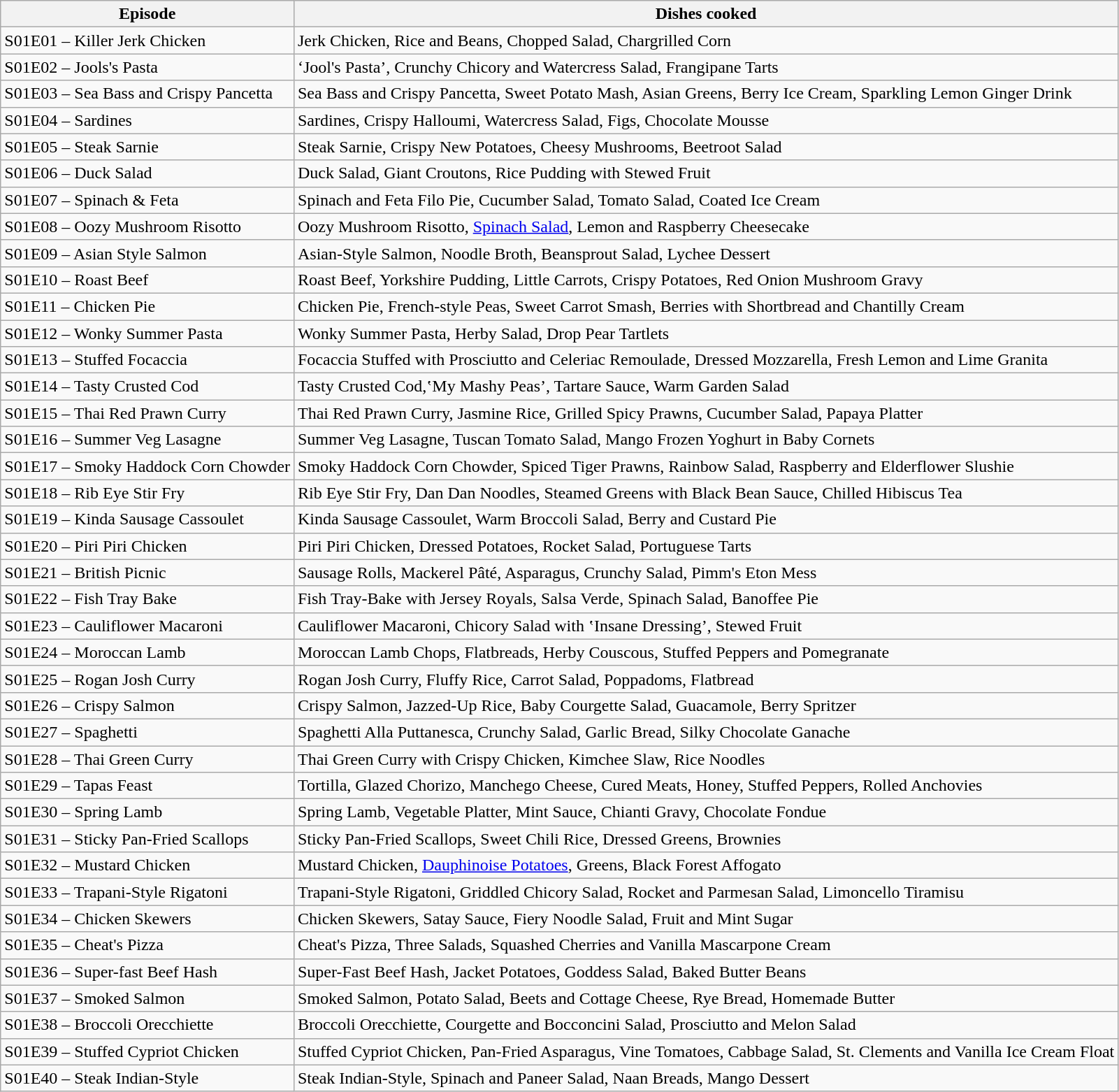<table class="wikitable sortable">
<tr>
<th>Episode</th>
<th>Dishes cooked</th>
</tr>
<tr>
<td>S01E01 – Killer Jerk Chicken</td>
<td>Jerk Chicken, Rice and Beans, Chopped Salad, Chargrilled Corn</td>
</tr>
<tr>
<td>S01E02 – Jools's Pasta</td>
<td>‘Jool's Pasta’, Crunchy Chicory and Watercress Salad, Frangipane Tarts</td>
</tr>
<tr>
<td>S01E03 – Sea Bass and Crispy Pancetta</td>
<td>Sea Bass and Crispy Pancetta, Sweet Potato Mash, Asian Greens, Berry Ice Cream, Sparkling Lemon Ginger Drink</td>
</tr>
<tr>
<td>S01E04 – Sardines</td>
<td>Sardines, Crispy Halloumi, Watercress Salad, Figs, Chocolate Mousse</td>
</tr>
<tr>
<td>S01E05 – Steak Sarnie</td>
<td>Steak Sarnie, Crispy New Potatoes, Cheesy Mushrooms, Beetroot Salad</td>
</tr>
<tr>
<td>S01E06 – Duck Salad</td>
<td>Duck Salad, Giant Croutons, Rice Pudding with Stewed Fruit</td>
</tr>
<tr>
<td>S01E07 – Spinach & Feta</td>
<td>Spinach and Feta Filo Pie, Cucumber Salad, Tomato Salad, Coated Ice Cream</td>
</tr>
<tr>
<td>S01E08 – Oozy Mushroom Risotto</td>
<td>Oozy Mushroom Risotto, <a href='#'>Spinach Salad</a>, Lemon and Raspberry Cheesecake</td>
</tr>
<tr>
<td>S01E09 – Asian Style Salmon</td>
<td>Asian-Style Salmon, Noodle Broth, Beansprout Salad, Lychee Dessert</td>
</tr>
<tr>
<td>S01E10 – Roast Beef</td>
<td>Roast Beef, Yorkshire Pudding, Little Carrots, Crispy Potatoes, Red Onion Mushroom Gravy</td>
</tr>
<tr>
<td>S01E11 – Chicken Pie</td>
<td>Chicken Pie, French-style Peas, Sweet Carrot Smash, Berries with Shortbread and Chantilly Cream</td>
</tr>
<tr>
<td>S01E12 – Wonky Summer Pasta</td>
<td>Wonky Summer Pasta, Herby Salad, Drop Pear Tartlets</td>
</tr>
<tr>
<td>S01E13 – Stuffed Focaccia</td>
<td>Focaccia Stuffed with Prosciutto and Celeriac Remoulade, Dressed Mozzarella, Fresh Lemon and Lime Granita</td>
</tr>
<tr>
<td>S01E14 – Tasty Crusted Cod</td>
<td>Tasty Crusted Cod,‛My Mashy Peas’, Tartare Sauce, Warm Garden Salad</td>
</tr>
<tr>
<td>S01E15 – Thai Red Prawn Curry</td>
<td>Thai Red Prawn Curry, Jasmine Rice, Grilled Spicy Prawns, Cucumber Salad, Papaya Platter</td>
</tr>
<tr>
<td>S01E16 – Summer Veg Lasagne</td>
<td>Summer Veg Lasagne, Tuscan Tomato Salad, Mango Frozen Yoghurt in Baby Cornets</td>
</tr>
<tr>
<td>S01E17 – Smoky Haddock Corn Chowder</td>
<td>Smoky Haddock Corn Chowder, Spiced Tiger Prawns, Rainbow Salad, Raspberry and Elderflower Slushie</td>
</tr>
<tr>
<td>S01E18 – Rib Eye Stir Fry</td>
<td>Rib Eye Stir Fry, Dan Dan Noodles, Steamed Greens with Black Bean Sauce, Chilled Hibiscus Tea</td>
</tr>
<tr>
<td>S01E19 – Kinda Sausage Cassoulet</td>
<td>Kinda Sausage Cassoulet, Warm Broccoli Salad, Berry and Custard Pie</td>
</tr>
<tr>
<td>S01E20 – Piri Piri Chicken</td>
<td>Piri Piri Chicken, Dressed Potatoes, Rocket Salad, Portuguese Tarts</td>
</tr>
<tr>
<td>S01E21 – British Picnic</td>
<td>Sausage Rolls, Mackerel Pâté, Asparagus, Crunchy Salad, Pimm's Eton Mess</td>
</tr>
<tr>
<td>S01E22 – Fish Tray Bake</td>
<td>Fish Tray-Bake with Jersey Royals, Salsa Verde, Spinach Salad, Banoffee Pie</td>
</tr>
<tr>
<td>S01E23 – Cauliflower Macaroni</td>
<td>Cauliflower Macaroni, Chicory Salad with ‛Insane Dressing’, Stewed Fruit</td>
</tr>
<tr>
<td>S01E24 – Moroccan Lamb</td>
<td>Moroccan Lamb Chops, Flatbreads, Herby Couscous, Stuffed Peppers and Pomegranate</td>
</tr>
<tr>
<td>S01E25 – Rogan Josh Curry</td>
<td>Rogan Josh Curry, Fluffy Rice, Carrot Salad, Poppadoms, Flatbread</td>
</tr>
<tr>
<td>S01E26 – Crispy Salmon</td>
<td>Crispy Salmon, Jazzed-Up Rice, Baby Courgette Salad, Guacamole, Berry Spritzer</td>
</tr>
<tr>
<td>S01E27 – Spaghetti</td>
<td>Spaghetti Alla Puttanesca, Crunchy Salad, Garlic Bread, Silky Chocolate Ganache</td>
</tr>
<tr>
<td>S01E28 – Thai Green Curry</td>
<td>Thai Green Curry with Crispy Chicken, Kimchee Slaw, Rice Noodles</td>
</tr>
<tr>
<td>S01E29 – Tapas Feast</td>
<td>Tortilla, Glazed Chorizo, Manchego Cheese, Cured Meats, Honey, Stuffed Peppers, Rolled Anchovies</td>
</tr>
<tr>
<td>S01E30 – Spring Lamb</td>
<td>Spring Lamb, Vegetable Platter, Mint Sauce, Chianti Gravy, Chocolate Fondue</td>
</tr>
<tr>
<td>S01E31 – Sticky Pan-Fried Scallops</td>
<td>Sticky Pan-Fried Scallops, Sweet Chili Rice, Dressed Greens, Brownies</td>
</tr>
<tr>
<td>S01E32 – Mustard Chicken</td>
<td>Mustard Chicken, <a href='#'>Dauphinoise Potatoes</a>, Greens, Black Forest Affogato</td>
</tr>
<tr>
<td>S01E33 – Trapani-Style Rigatoni</td>
<td>Trapani-Style Rigatoni, Griddled Chicory Salad, Rocket and Parmesan Salad, Limoncello Tiramisu</td>
</tr>
<tr>
<td>S01E34 – Chicken Skewers</td>
<td>Chicken Skewers, Satay Sauce, Fiery Noodle Salad, Fruit and Mint Sugar</td>
</tr>
<tr>
<td>S01E35 – Cheat's Pizza</td>
<td>Cheat's Pizza, Three Salads, Squashed Cherries and Vanilla Mascarpone Cream</td>
</tr>
<tr>
<td>S01E36 – Super-fast Beef Hash</td>
<td>Super-Fast Beef Hash, Jacket Potatoes, Goddess Salad, Baked Butter Beans</td>
</tr>
<tr>
<td>S01E37 – Smoked Salmon</td>
<td>Smoked Salmon, Potato Salad, Beets and Cottage Cheese, Rye Bread, Homemade Butter</td>
</tr>
<tr>
<td>S01E38 – Broccoli Orecchiette</td>
<td>Broccoli Orecchiette, Courgette and Bocconcini Salad, Prosciutto and Melon Salad</td>
</tr>
<tr>
<td>S01E39 – Stuffed Cypriot Chicken</td>
<td>Stuffed Cypriot Chicken, Pan-Fried Asparagus, Vine Tomatoes, Cabbage Salad, St. Clements and Vanilla Ice Cream Float</td>
</tr>
<tr>
<td>S01E40 – Steak Indian-Style</td>
<td>Steak Indian-Style, Spinach and Paneer Salad, Naan Breads, Mango Dessert</td>
</tr>
</table>
